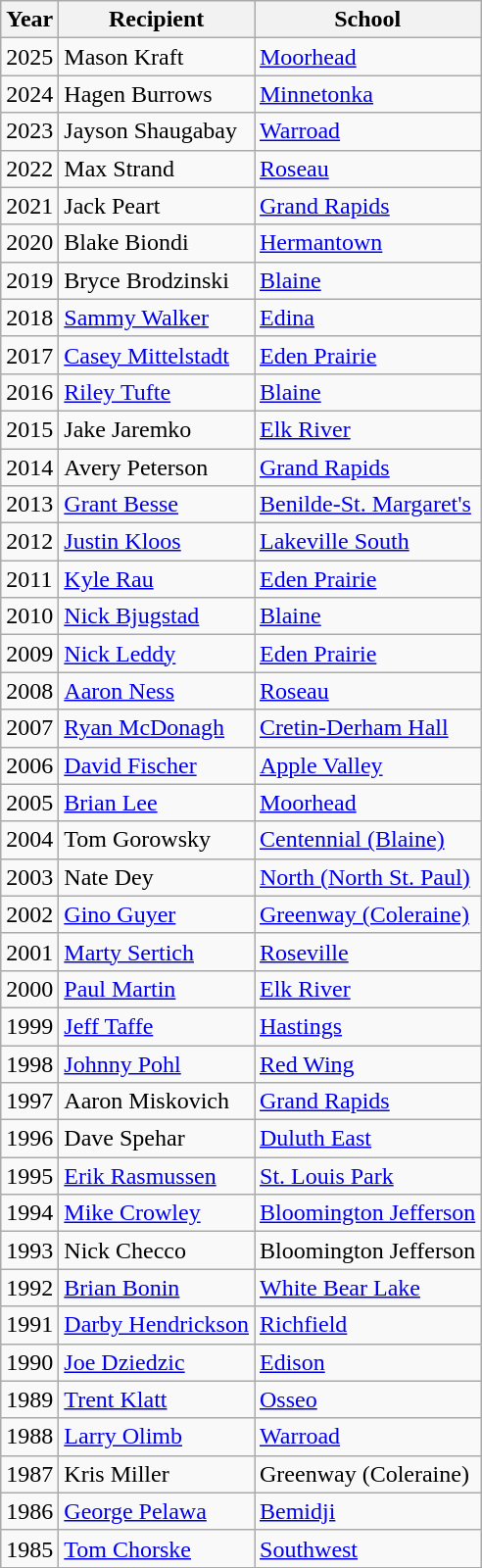<table class="wikitable">
<tr>
<th>Year</th>
<th>Recipient</th>
<th>School</th>
</tr>
<tr>
<td>2025</td>
<td>Mason Kraft</td>
<td><a href='#'>Moorhead</a></td>
</tr>
<tr>
<td>2024</td>
<td>Hagen Burrows</td>
<td><a href='#'>Minnetonka</a></td>
</tr>
<tr>
<td>2023</td>
<td>Jayson Shaugabay</td>
<td><a href='#'>Warroad</a></td>
</tr>
<tr>
<td>2022</td>
<td>Max Strand</td>
<td><a href='#'>Roseau</a></td>
</tr>
<tr>
<td>2021</td>
<td>Jack Peart</td>
<td><a href='#'>Grand Rapids</a></td>
</tr>
<tr>
<td>2020</td>
<td>Blake Biondi</td>
<td><a href='#'>Hermantown</a></td>
</tr>
<tr>
<td>2019</td>
<td>Bryce Brodzinski</td>
<td><a href='#'>Blaine</a></td>
</tr>
<tr>
<td>2018</td>
<td><a href='#'>Sammy Walker</a></td>
<td><a href='#'>Edina</a></td>
</tr>
<tr>
<td>2017</td>
<td><a href='#'>Casey Mittelstadt</a></td>
<td><a href='#'>Eden Prairie</a></td>
</tr>
<tr>
<td>2016</td>
<td><a href='#'>Riley Tufte</a></td>
<td><a href='#'>Blaine</a></td>
</tr>
<tr>
<td>2015</td>
<td>Jake Jaremko</td>
<td><a href='#'>Elk River</a></td>
</tr>
<tr>
<td>2014</td>
<td>Avery Peterson</td>
<td><a href='#'>Grand Rapids</a></td>
</tr>
<tr>
<td>2013</td>
<td><a href='#'>Grant Besse</a></td>
<td><a href='#'>Benilde-St. Margaret's</a></td>
</tr>
<tr>
<td>2012</td>
<td><a href='#'>Justin Kloos</a></td>
<td><a href='#'>Lakeville South</a></td>
</tr>
<tr>
<td>2011</td>
<td><a href='#'>Kyle Rau</a></td>
<td><a href='#'>Eden Prairie</a></td>
</tr>
<tr>
<td>2010</td>
<td><a href='#'>Nick Bjugstad</a></td>
<td><a href='#'>Blaine</a></td>
</tr>
<tr>
<td>2009</td>
<td><a href='#'>Nick Leddy</a></td>
<td><a href='#'>Eden Prairie</a></td>
</tr>
<tr>
<td>2008</td>
<td><a href='#'>Aaron Ness</a></td>
<td><a href='#'>Roseau</a></td>
</tr>
<tr>
<td>2007</td>
<td><a href='#'>Ryan McDonagh</a></td>
<td><a href='#'>Cretin-Derham Hall</a></td>
</tr>
<tr>
<td>2006</td>
<td><a href='#'>David Fischer</a></td>
<td><a href='#'>Apple Valley</a></td>
</tr>
<tr>
<td>2005</td>
<td><a href='#'>Brian Lee</a></td>
<td><a href='#'>Moorhead</a></td>
</tr>
<tr>
<td>2004</td>
<td>Tom Gorowsky</td>
<td><a href='#'>Centennial (Blaine)</a></td>
</tr>
<tr>
<td>2003</td>
<td>Nate Dey</td>
<td><a href='#'>North (North St. Paul)</a></td>
</tr>
<tr>
<td>2002</td>
<td><a href='#'>Gino Guyer</a></td>
<td><a href='#'>Greenway (Coleraine)</a></td>
</tr>
<tr>
<td>2001</td>
<td><a href='#'>Marty Sertich</a></td>
<td><a href='#'>Roseville</a></td>
</tr>
<tr>
<td>2000</td>
<td><a href='#'>Paul Martin</a></td>
<td><a href='#'>Elk River</a></td>
</tr>
<tr>
<td>1999</td>
<td><a href='#'>Jeff Taffe</a></td>
<td><a href='#'>Hastings</a></td>
</tr>
<tr>
<td>1998</td>
<td><a href='#'>Johnny Pohl</a></td>
<td><a href='#'>Red Wing</a></td>
</tr>
<tr>
<td>1997</td>
<td>Aaron Miskovich</td>
<td><a href='#'>Grand Rapids</a></td>
</tr>
<tr>
<td>1996</td>
<td>Dave Spehar</td>
<td><a href='#'>Duluth East</a></td>
</tr>
<tr>
<td>1995</td>
<td><a href='#'>Erik Rasmussen</a></td>
<td><a href='#'>St. Louis Park</a></td>
</tr>
<tr>
<td>1994</td>
<td><a href='#'>Mike Crowley</a></td>
<td><a href='#'>Bloomington Jefferson</a></td>
</tr>
<tr>
<td>1993</td>
<td>Nick Checco</td>
<td>Bloomington Jefferson</td>
</tr>
<tr>
<td>1992</td>
<td><a href='#'>Brian Bonin</a></td>
<td><a href='#'>White Bear Lake</a></td>
</tr>
<tr>
<td>1991</td>
<td><a href='#'>Darby Hendrickson</a></td>
<td><a href='#'>Richfield</a></td>
</tr>
<tr>
<td>1990</td>
<td><a href='#'>Joe Dziedzic</a></td>
<td><a href='#'>Edison</a></td>
</tr>
<tr>
<td>1989</td>
<td><a href='#'>Trent Klatt</a></td>
<td><a href='#'>Osseo</a></td>
</tr>
<tr>
<td>1988</td>
<td><a href='#'>Larry Olimb</a></td>
<td><a href='#'>Warroad</a></td>
</tr>
<tr>
<td>1987</td>
<td Kris Miller (ice hockey)>Kris Miller</td>
<td>Greenway (Coleraine)</td>
</tr>
<tr>
<td>1986</td>
<td><a href='#'>George Pelawa</a></td>
<td><a href='#'>Bemidji</a></td>
</tr>
<tr>
<td>1985</td>
<td><a href='#'>Tom Chorske</a></td>
<td><a href='#'>Southwest</a></td>
</tr>
<tr>
</tr>
<tr>
</tr>
</table>
